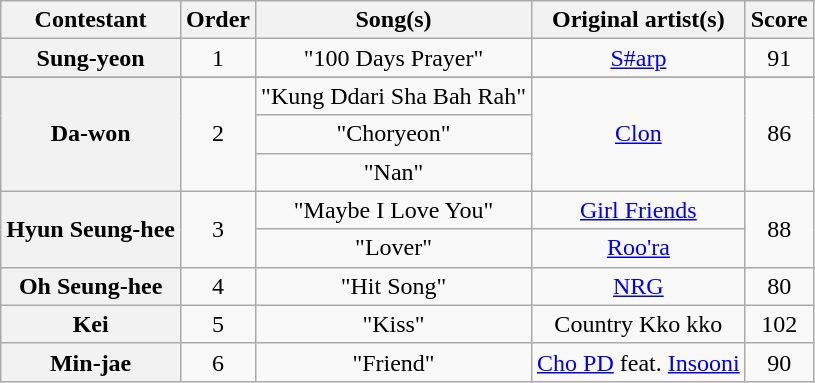<table class="wikitable plainrowheaders" style="text-align:center">
<tr>
<th scope="col">Contestant</th>
<th scope="col">Order</th>
<th scope="col">Song(s)</th>
<th scope="col">Original artist(s)</th>
<th scope="col">Score</th>
</tr>
<tr>
<th scope="row">Sung-yeon</th>
<td>1</td>
<td>"100 Days Prayer"</td>
<td><a href='#'>S#arp</a></td>
<td>91</td>
</tr>
<tr>
</tr>
<tr>
<th scope="row" rowspan="3">Da-won</th>
<td rowspan="3">2</td>
<td>"Kung Ddari Sha Bah Rah"</td>
<td rowspan="3"><a href='#'>Clon</a></td>
<td rowspan="3">86</td>
</tr>
<tr>
<td>"Choryeon"</td>
</tr>
<tr>
<td>"Nan"</td>
</tr>
<tr>
<th scope="row" rowspan="2">Hyun Seung-hee</th>
<td rowspan="2">3</td>
<td>"Maybe I Love You"</td>
<td><a href='#'>Girl Friends</a></td>
<td rowspan="2">88</td>
</tr>
<tr>
<td>"Lover"</td>
<td><a href='#'>Roo'ra</a></td>
</tr>
<tr>
<th scope="row">Oh Seung-hee</th>
<td>4</td>
<td>"Hit Song"</td>
<td><a href='#'>NRG</a></td>
<td>80</td>
</tr>
<tr>
<th scope="row">Kei</th>
<td>5</td>
<td>"Kiss"</td>
<td>Country Kko kko</td>
<td>102</td>
</tr>
<tr>
<th scope="row">Min-jae</th>
<td>6</td>
<td>"Friend"</td>
<td><a href='#'>Cho PD</a> feat. <a href='#'>Insooni</a></td>
<td>90</td>
</tr>
</table>
